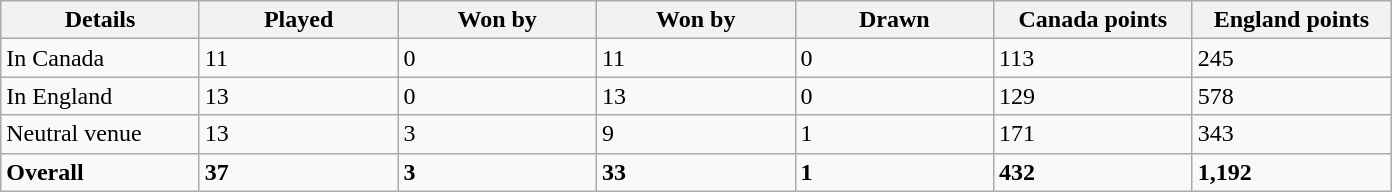<table class="wikitable sortable">
<tr>
<th width="125">Details</th>
<th width="125">Played</th>
<th width="125">Won by<br></th>
<th width="125">Won by<br></th>
<th width="125">Drawn</th>
<th width="125">Canada points</th>
<th width="125">England points</th>
</tr>
<tr>
<td>In Canada</td>
<td>11</td>
<td>0</td>
<td>11</td>
<td>0</td>
<td>113</td>
<td>245</td>
</tr>
<tr>
<td>In England</td>
<td>13</td>
<td>0</td>
<td>13</td>
<td>0</td>
<td>129</td>
<td>578</td>
</tr>
<tr>
<td>Neutral venue</td>
<td>13</td>
<td>3</td>
<td>9</td>
<td>1</td>
<td>171</td>
<td>343</td>
</tr>
<tr>
<td><strong>Overall</strong></td>
<td><strong>37</strong></td>
<td><strong>3</strong></td>
<td><strong>33</strong></td>
<td><strong>1</strong></td>
<td><strong>432</strong></td>
<td><strong>1,192</strong></td>
</tr>
</table>
